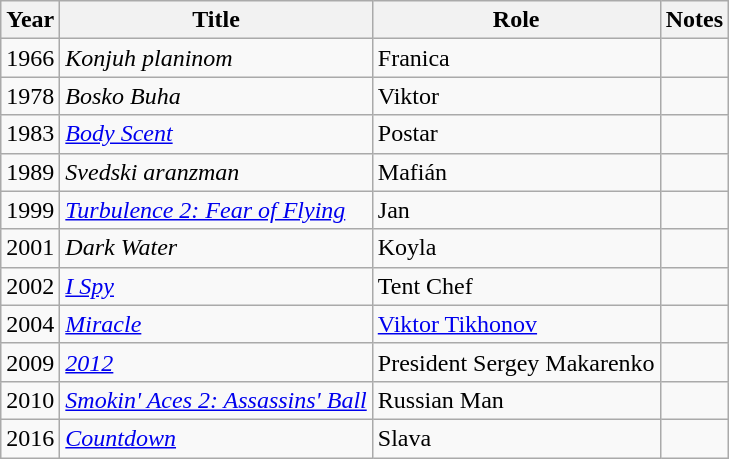<table class="wikitable sortable">
<tr>
<th>Year</th>
<th>Title</th>
<th>Role</th>
<th>Notes</th>
</tr>
<tr>
<td>1966</td>
<td><em>Konjuh planinom</em></td>
<td>Franica</td>
<td></td>
</tr>
<tr>
<td>1978</td>
<td><em>Bosko Buha</em></td>
<td>Viktor</td>
<td></td>
</tr>
<tr>
<td>1983</td>
<td><em><a href='#'>Body Scent</a></em></td>
<td>Postar</td>
<td></td>
</tr>
<tr>
<td>1989</td>
<td><em>Svedski aranzman</em></td>
<td>Mafián</td>
<td></td>
</tr>
<tr>
<td>1999</td>
<td><em><a href='#'>Turbulence 2: Fear of Flying</a></em></td>
<td>Jan</td>
<td></td>
</tr>
<tr>
<td>2001</td>
<td><em>Dark Water</em></td>
<td>Koyla</td>
<td></td>
</tr>
<tr>
<td>2002</td>
<td><a href='#'><em>I Spy</em></a></td>
<td>Tent Chef</td>
<td></td>
</tr>
<tr>
<td>2004</td>
<td><a href='#'><em>Miracle</em></a></td>
<td><a href='#'>Viktor Tikhonov</a></td>
<td></td>
</tr>
<tr>
<td>2009</td>
<td><a href='#'><em>2012</em></a></td>
<td>President Sergey Makarenko</td>
<td></td>
</tr>
<tr>
<td>2010</td>
<td><em><a href='#'>Smokin' Aces 2: Assassins' Ball</a></em></td>
<td>Russian Man</td>
<td></td>
</tr>
<tr>
<td>2016</td>
<td><a href='#'><em>Countdown</em></a></td>
<td>Slava</td>
<td></td>
</tr>
</table>
